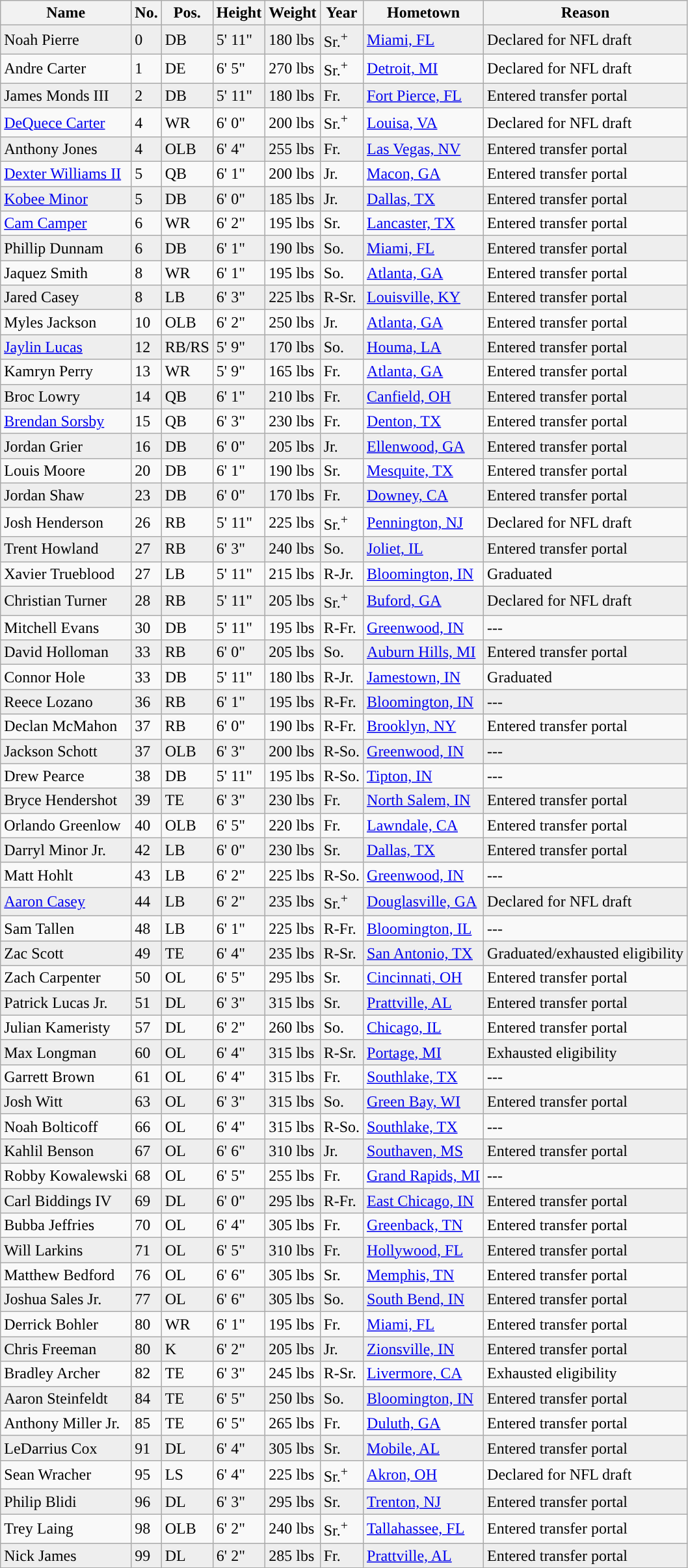<table class="wikitable sortable" style="text-align:left">
<tr>
<th>Name</th>
<th>No.</th>
<th>Pos.</th>
<th>Height</th>
<th>Weight</th>
<th>Year</th>
<th>Hometown</th>
<th>Reason</th>
</tr>
<tr style="background:#eeeeee;">
<td>Noah Pierre</td>
<td>0</td>
<td>DB</td>
<td>5' 11"</td>
<td>180 lbs</td>
<td> Sr.<sup>+</sup></td>
<td><a href='#'>Miami, FL</a></td>
<td>Declared for NFL draft</td>
</tr>
<tr>
<td>Andre Carter</td>
<td>1</td>
<td>DE</td>
<td>6' 5"</td>
<td>270 lbs</td>
<td> Sr.<sup>+</sup></td>
<td><a href='#'>Detroit, MI</a></td>
<td>Declared for NFL draft</td>
</tr>
<tr style="background:#eeeeee;">
<td>James Monds III</td>
<td>2</td>
<td>DB</td>
<td>5' 11"</td>
<td>180 lbs</td>
<td> Fr.</td>
<td><a href='#'>Fort Pierce, FL</a></td>
<td>Entered transfer portal</td>
</tr>
<tr>
<td><a href='#'>DeQuece Carter</a></td>
<td>4</td>
<td>WR</td>
<td>6' 0"</td>
<td>200 lbs</td>
<td>Sr.<sup>+</sup></td>
<td><a href='#'>Louisa, VA</a></td>
<td>Declared for NFL draft</td>
</tr>
<tr style="background:#eeeeee;">
<td>Anthony Jones</td>
<td>4</td>
<td>OLB</td>
<td>6' 4"</td>
<td>255 lbs</td>
<td> Fr.</td>
<td><a href='#'>Las Vegas, NV</a></td>
<td>Entered transfer portal</td>
</tr>
<tr>
<td><a href='#'>Dexter Williams II</a></td>
<td>5</td>
<td>QB</td>
<td>6' 1"</td>
<td>200 lbs</td>
<td> Jr.</td>
<td><a href='#'>Macon, GA</a></td>
<td>Entered transfer portal</td>
</tr>
<tr style="background:#eeeeee;">
<td><a href='#'>Kobee Minor</a></td>
<td>5</td>
<td>DB</td>
<td>6' 0"</td>
<td>185 lbs</td>
<td> Jr.</td>
<td><a href='#'>Dallas, TX</a></td>
<td>Entered transfer portal</td>
</tr>
<tr>
<td><a href='#'>Cam Camper</a></td>
<td>6</td>
<td>WR</td>
<td>6' 2"</td>
<td>195 lbs</td>
<td>Sr.</td>
<td><a href='#'>Lancaster, TX</a></td>
<td>Entered transfer portal</td>
</tr>
<tr style="background:#eeeeee;">
<td>Phillip Dunnam</td>
<td>6</td>
<td>DB</td>
<td>6' 1"</td>
<td>190 lbs</td>
<td>So.</td>
<td><a href='#'>Miami, FL</a></td>
<td>Entered transfer portal</td>
</tr>
<tr>
<td>Jaquez Smith</td>
<td>8</td>
<td>WR</td>
<td>6' 1"</td>
<td>195 lbs</td>
<td> So.</td>
<td><a href='#'>Atlanta, GA</a></td>
<td>Entered transfer portal</td>
</tr>
<tr style="background:#eeeeee;">
<td>Jared Casey</td>
<td>8</td>
<td>LB</td>
<td>6' 3"</td>
<td>225 lbs</td>
<td>R-Sr.</td>
<td><a href='#'>Louisville, KY</a></td>
<td>Entered transfer portal</td>
</tr>
<tr>
<td>Myles Jackson</td>
<td>10</td>
<td>OLB</td>
<td>6' 2"</td>
<td>250 lbs</td>
<td> Jr.</td>
<td><a href='#'>Atlanta, GA</a></td>
<td>Entered transfer portal</td>
</tr>
<tr style="background:#eeeeee;">
<td><a href='#'>Jaylin Lucas</a></td>
<td>12</td>
<td>RB/RS</td>
<td>5' 9"</td>
<td>170 lbs</td>
<td>So.</td>
<td><a href='#'>Houma, LA</a></td>
<td>Entered transfer portal</td>
</tr>
<tr>
<td>Kamryn Perry</td>
<td>13</td>
<td>WR</td>
<td>5' 9"</td>
<td>165 lbs</td>
<td> Fr.</td>
<td><a href='#'>Atlanta, GA</a></td>
<td>Entered transfer portal</td>
</tr>
<tr style="background:#eeeeee;">
<td>Broc Lowry</td>
<td>14</td>
<td>QB</td>
<td>6' 1"</td>
<td>210 lbs</td>
<td>Fr.</td>
<td><a href='#'>Canfield, OH</a></td>
<td>Entered transfer portal</td>
</tr>
<tr>
<td><a href='#'>Brendan Sorsby</a></td>
<td>15</td>
<td>QB</td>
<td>6' 3"</td>
<td>230 lbs</td>
<td> Fr.</td>
<td><a href='#'>Denton, TX</a></td>
<td>Entered transfer portal</td>
</tr>
<tr style="background:#eeeeee;">
<td>Jordan Grier</td>
<td>16</td>
<td>DB</td>
<td>6' 0"</td>
<td>205 lbs</td>
<td>Jr.</td>
<td><a href='#'>Ellenwood, GA</a></td>
<td>Entered transfer portal</td>
</tr>
<tr>
<td>Louis Moore</td>
<td>20</td>
<td>DB</td>
<td>6' 1"</td>
<td>190 lbs</td>
<td>Sr.</td>
<td><a href='#'>Mesquite, TX</a></td>
<td>Entered transfer portal</td>
</tr>
<tr style="background:#eeeeee;">
<td>Jordan Shaw</td>
<td>23</td>
<td>DB</td>
<td>6' 0"</td>
<td>170 lbs</td>
<td>Fr.</td>
<td><a href='#'>Downey, CA</a></td>
<td>Entered transfer portal</td>
</tr>
<tr>
<td>Josh Henderson</td>
<td>26</td>
<td>RB</td>
<td>5' 11"</td>
<td>225 lbs</td>
<td>Sr.<sup>+</sup></td>
<td><a href='#'>Pennington, NJ</a></td>
<td>Declared for NFL draft</td>
</tr>
<tr style="background:#eeeeee;">
<td>Trent Howland</td>
<td>27</td>
<td>RB</td>
<td>6' 3"</td>
<td>240 lbs</td>
<td> So.</td>
<td><a href='#'>Joliet, IL</a></td>
<td>Entered transfer portal</td>
</tr>
<tr>
<td>Xavier Trueblood</td>
<td>27</td>
<td>LB</td>
<td>5' 11"</td>
<td>215 lbs</td>
<td>R-Jr.</td>
<td><a href='#'>Bloomington, IN</a></td>
<td>Graduated</td>
</tr>
<tr style="background:#eeeeee;">
<td>Christian Turner</td>
<td>28</td>
<td>RB</td>
<td>5' 11"</td>
<td>205 lbs</td>
<td> Sr.<sup>+</sup></td>
<td><a href='#'>Buford, GA</a></td>
<td>Declared for NFL draft</td>
</tr>
<tr>
<td>Mitchell Evans</td>
<td>30</td>
<td>DB</td>
<td>5' 11"</td>
<td>195 lbs</td>
<td>R-Fr.</td>
<td><a href='#'>Greenwood, IN</a></td>
<td>---</td>
</tr>
<tr style="background:#eeeeee;">
<td>David Holloman</td>
<td>33</td>
<td>RB</td>
<td>6' 0"</td>
<td>205 lbs</td>
<td> So.</td>
<td><a href='#'>Auburn Hills, MI</a></td>
<td>Entered transfer portal</td>
</tr>
<tr>
<td>Connor Hole</td>
<td>33</td>
<td>DB</td>
<td>5' 11"</td>
<td>180 lbs</td>
<td>R-Jr.</td>
<td><a href='#'>Jamestown, IN</a></td>
<td>Graduated</td>
</tr>
<tr style="background:#eeeeee;">
<td>Reece Lozano</td>
<td>36</td>
<td>RB</td>
<td>6' 1"</td>
<td>195 lbs</td>
<td>R-Fr.</td>
<td><a href='#'>Bloomington, IN</a></td>
<td>---</td>
</tr>
<tr>
<td>Declan McMahon</td>
<td>37</td>
<td>RB</td>
<td>6' 0"</td>
<td>190 lbs</td>
<td>R-Fr.</td>
<td><a href='#'>Brooklyn, NY</a></td>
<td>Entered transfer portal</td>
</tr>
<tr style="background:#eeeeee;">
<td>Jackson Schott</td>
<td>37</td>
<td>OLB</td>
<td>6' 3"</td>
<td>200 lbs</td>
<td>R-So.</td>
<td><a href='#'>Greenwood, IN</a></td>
<td>---</td>
</tr>
<tr>
<td>Drew Pearce</td>
<td>38</td>
<td>DB</td>
<td>5' 11"</td>
<td>195 lbs</td>
<td>R-So.</td>
<td><a href='#'>Tipton, IN</a></td>
<td>---</td>
</tr>
<tr style="background:#eeeeee;">
<td>Bryce Hendershot</td>
<td>39</td>
<td>TE</td>
<td>6' 3"</td>
<td>230 lbs</td>
<td>Fr.</td>
<td><a href='#'>North Salem, IN</a></td>
<td>Entered transfer portal</td>
</tr>
<tr>
<td>Orlando Greenlow</td>
<td>40</td>
<td>OLB</td>
<td>6' 5"</td>
<td>220 lbs</td>
<td>Fr.</td>
<td><a href='#'>Lawndale, CA</a></td>
<td>Entered transfer portal</td>
</tr>
<tr style="background:#eeeeee;">
<td>Darryl Minor Jr.</td>
<td>42</td>
<td>LB</td>
<td>6' 0"</td>
<td>230 lbs</td>
<td>Sr.</td>
<td><a href='#'>Dallas, TX</a></td>
<td>Entered transfer portal</td>
</tr>
<tr>
<td>Matt Hohlt</td>
<td>43</td>
<td>LB</td>
<td>6' 2"</td>
<td>225 lbs</td>
<td>R-So.</td>
<td><a href='#'>Greenwood, IN</a></td>
<td>---</td>
</tr>
<tr style="background:#eeeeee;">
<td><a href='#'>Aaron Casey</a></td>
<td>44</td>
<td>LB</td>
<td>6' 2"</td>
<td>235 lbs</td>
<td> Sr.<sup>+</sup></td>
<td><a href='#'>Douglasville, GA</a></td>
<td>Declared for NFL draft</td>
</tr>
<tr>
<td>Sam Tallen</td>
<td>48</td>
<td>LB</td>
<td>6' 1"</td>
<td>225 lbs</td>
<td>R-Fr.</td>
<td><a href='#'>Bloomington, IL</a></td>
<td>---</td>
</tr>
<tr style="background:#eeeeee;">
<td>Zac Scott</td>
<td>49</td>
<td>TE</td>
<td>6' 4"</td>
<td>235 lbs</td>
<td>R-Sr.</td>
<td><a href='#'>San Antonio, TX</a></td>
<td>Graduated/exhausted eligibility</td>
</tr>
<tr>
<td>Zach Carpenter</td>
<td>50</td>
<td>OL</td>
<td>6' 5"</td>
<td>295 lbs</td>
<td> Sr.</td>
<td><a href='#'>Cincinnati, OH</a></td>
<td>Entered transfer portal</td>
</tr>
<tr style="background:#eeeeee;">
<td>Patrick Lucas Jr.</td>
<td>51</td>
<td>DL</td>
<td>6' 3"</td>
<td>315 lbs</td>
<td> Sr.</td>
<td><a href='#'>Prattville, AL</a></td>
<td>Entered transfer portal</td>
</tr>
<tr>
<td>Julian Kameristy</td>
<td>57</td>
<td>DL</td>
<td>6' 2"</td>
<td>260 lbs</td>
<td> So.</td>
<td><a href='#'>Chicago, IL</a></td>
<td>Entered transfer portal</td>
</tr>
<tr style="background:#eeeeee;">
<td>Max Longman</td>
<td>60</td>
<td>OL</td>
<td>6' 4"</td>
<td>315 lbs</td>
<td>R-Sr.</td>
<td><a href='#'>Portage, MI</a></td>
<td>Exhausted eligibility</td>
</tr>
<tr>
<td>Garrett Brown</td>
<td>61</td>
<td>OL</td>
<td>6' 4"</td>
<td>315 lbs</td>
<td>Fr.</td>
<td><a href='#'>Southlake, TX</a></td>
<td>---</td>
</tr>
<tr style="background:#eeeeee;">
<td>Josh Witt</td>
<td>63</td>
<td>OL</td>
<td>6' 3"</td>
<td>315 lbs</td>
<td>So.</td>
<td><a href='#'>Green Bay, WI</a></td>
<td>Entered transfer portal</td>
</tr>
<tr>
<td>Noah Bolticoff</td>
<td>66</td>
<td>OL</td>
<td>6' 4"</td>
<td>315 lbs</td>
<td>R-So.</td>
<td><a href='#'>Southlake, TX</a></td>
<td>---</td>
</tr>
<tr style="background:#eeeeee;">
<td>Kahlil Benson</td>
<td>67</td>
<td>OL</td>
<td>6' 6"</td>
<td>310 lbs</td>
<td> Jr.</td>
<td><a href='#'>Southaven, MS</a></td>
<td>Entered transfer portal</td>
</tr>
<tr>
<td>Robby Kowalewski</td>
<td>68</td>
<td>OL</td>
<td>6' 5"</td>
<td>255 lbs</td>
<td>Fr.</td>
<td><a href='#'>Grand Rapids, MI</a></td>
<td>---</td>
</tr>
<tr style="background:#eeeeee;">
<td>Carl Biddings IV</td>
<td>69</td>
<td>DL</td>
<td>6' 0"</td>
<td>295 lbs</td>
<td>R-Fr.</td>
<td><a href='#'>East Chicago, IN</a></td>
<td>Entered transfer portal</td>
</tr>
<tr>
<td>Bubba Jeffries</td>
<td>70</td>
<td>OL</td>
<td>6' 4"</td>
<td>305 lbs</td>
<td>Fr.</td>
<td><a href='#'>Greenback, TN</a></td>
<td>Entered transfer portal</td>
</tr>
<tr style="background:#eeeeee;">
<td>Will Larkins</td>
<td>71</td>
<td>OL</td>
<td>6' 5"</td>
<td>310 lbs</td>
<td>Fr.</td>
<td><a href='#'>Hollywood, FL</a></td>
<td>Entered transfer portal</td>
</tr>
<tr>
<td>Matthew Bedford</td>
<td>76</td>
<td>OL</td>
<td>6' 6"</td>
<td>305 lbs</td>
<td> Sr.</td>
<td><a href='#'>Memphis, TN</a></td>
<td>Entered transfer portal</td>
</tr>
<tr style="background:#eeeeee;">
<td>Joshua Sales Jr.</td>
<td>77</td>
<td>OL</td>
<td>6' 6"</td>
<td>305 lbs</td>
<td> So.</td>
<td><a href='#'>South Bend, IN</a></td>
<td>Entered transfer portal</td>
</tr>
<tr>
<td>Derrick Bohler</td>
<td>80</td>
<td>WR</td>
<td>6' 1"</td>
<td>195 lbs</td>
<td>Fr.</td>
<td><a href='#'>Miami, FL</a></td>
<td>Entered transfer portal</td>
</tr>
<tr style="background:#eeeeee;">
<td>Chris Freeman</td>
<td>80</td>
<td>K</td>
<td>6' 2"</td>
<td>205 lbs</td>
<td> Jr.</td>
<td><a href='#'>Zionsville, IN</a></td>
<td>Entered transfer portal</td>
</tr>
<tr>
<td>Bradley Archer</td>
<td>82</td>
<td>TE</td>
<td>6' 3"</td>
<td>245 lbs</td>
<td>R-Sr.</td>
<td><a href='#'>Livermore, CA</a></td>
<td>Exhausted eligibility</td>
</tr>
<tr style="background:#eeeeee;">
<td>Aaron Steinfeldt</td>
<td>84</td>
<td>TE</td>
<td>6' 5"</td>
<td>250 lbs</td>
<td> So.</td>
<td><a href='#'>Bloomington, IN</a></td>
<td>Entered transfer portal</td>
</tr>
<tr>
<td>Anthony Miller Jr.</td>
<td>85</td>
<td>TE</td>
<td>6' 5"</td>
<td>265 lbs</td>
<td>Fr.</td>
<td><a href='#'>Duluth, GA</a></td>
<td>Entered transfer portal</td>
</tr>
<tr style="background:#eeeeee;">
<td>LeDarrius Cox</td>
<td>91</td>
<td>DL</td>
<td>6' 4"</td>
<td>305 lbs</td>
<td> Sr.</td>
<td><a href='#'>Mobile, AL</a></td>
<td>Entered transfer portal</td>
</tr>
<tr>
<td>Sean Wracher</td>
<td>95</td>
<td>LS</td>
<td>6' 4"</td>
<td>225 lbs</td>
<td>Sr.<sup>+</sup></td>
<td><a href='#'>Akron, OH</a></td>
<td>Declared for NFL draft</td>
</tr>
<tr style="background:#eeeeee;">
<td>Philip Blidi</td>
<td>96</td>
<td>DL</td>
<td>6' 3"</td>
<td>295 lbs</td>
<td>Sr.</td>
<td><a href='#'>Trenton, NJ</a></td>
<td>Entered transfer portal</td>
</tr>
<tr>
<td>Trey Laing</td>
<td>98</td>
<td>OLB</td>
<td>6' 2"</td>
<td>240 lbs</td>
<td>Sr.<sup>+</sup></td>
<td><a href='#'>Tallahassee, FL</a></td>
<td>Entered transfer portal</td>
</tr>
<tr style="background:#eeeeee;">
<td>Nick James</td>
<td>99</td>
<td>DL</td>
<td>6' 2"</td>
<td>285 lbs</td>
<td> Fr.</td>
<td><a href='#'>Prattville, AL</a></td>
<td>Entered transfer portal</td>
</tr>
</table>
